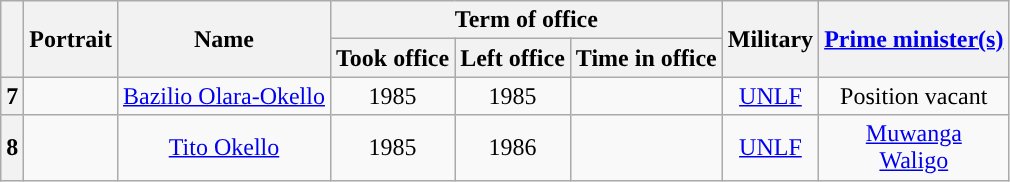<table class="wikitable" style="text-align:center">
<tr>
<th rowspan="2"></th>
<th rowspan="2">Portrait</th>
<th rowspan="2">Name<br></th>
<th colspan="3">Term of office</th>
<th rowspan="2">Military</th>
<th rowspan="2"><a href='#'>Prime minister(s)</a></th>
</tr>
<tr>
<th>Took office</th>
<th>Left office</th>
<th>Time in office</th>
</tr>
<tr>
<th style="background:">7</th>
<td></td>
<td><a href='#'> Bazilio Olara-Okello</a><br></td>
<td> 1985</td>
<td> 1985<br></td>
<td></td>
<td><a href='#'>UNLF</a></td>
<td>Position vacant</td>
</tr>
<tr>
<th style="background:">8</th>
<td></td>
<td><a href='#'> Tito Okello</a><br></td>
<td> 1985</td>
<td> 1986<br></td>
<td></td>
<td><a href='#'>UNLF</a></td>
<td><a href='#'>Muwanga</a><br><a href='#'>Waligo</a></td>
</tr>
</table>
